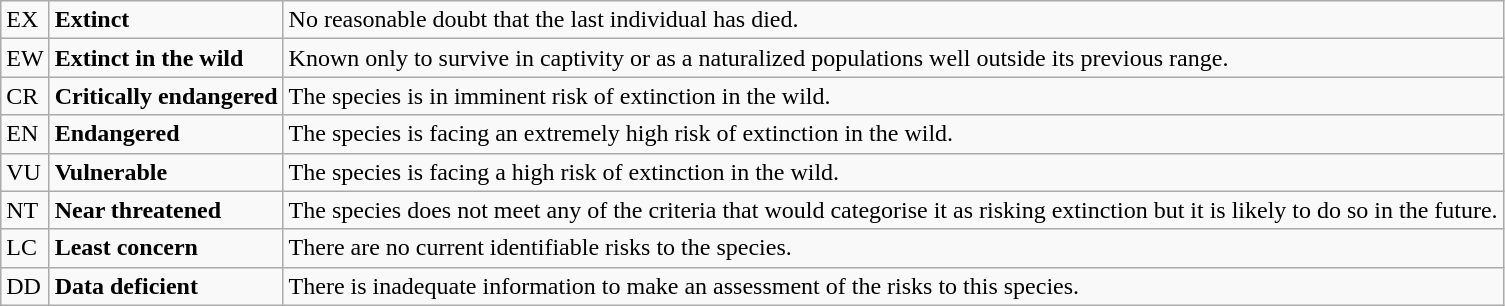<table class="wikitable">
<tr>
<td>EX</td>
<td><strong>Extinct</strong></td>
<td>No reasonable doubt that the last individual has died.</td>
</tr>
<tr>
<td>EW</td>
<td><strong>Extinct in the wild</strong></td>
<td>Known only to survive in captivity or as a naturalized populations well outside its previous range.</td>
</tr>
<tr>
<td>CR</td>
<td><strong>Critically endangered</strong></td>
<td>The species is in imminent risk of extinction in the wild.</td>
</tr>
<tr>
<td>EN</td>
<td><strong>Endangered</strong></td>
<td>The species is facing an extremely high risk of extinction in the wild.</td>
</tr>
<tr>
<td>VU</td>
<td><strong>Vulnerable</strong></td>
<td>The species is facing a high risk of extinction in the wild.</td>
</tr>
<tr>
<td>NT</td>
<td><strong>Near threatened</strong></td>
<td>The species does not meet any of the criteria that would categorise it as risking extinction but it is likely to do so in the future.</td>
</tr>
<tr>
<td>LC</td>
<td><strong>Least concern</strong></td>
<td>There are no current identifiable risks to the species.</td>
</tr>
<tr>
<td>DD</td>
<td><strong>Data deficient</strong></td>
<td>There is inadequate information to make an assessment of the risks to this species.</td>
</tr>
</table>
